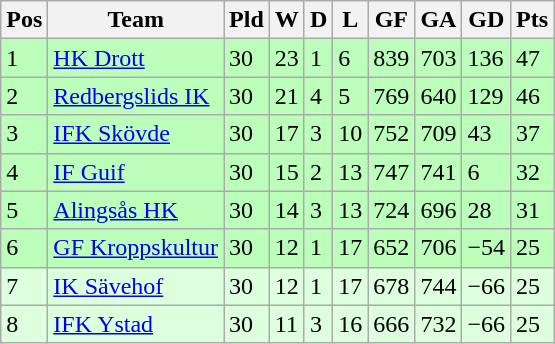<table class="wikitable">
<tr>
<th><span>Pos</span></th>
<th>Team</th>
<th><span>Pld</span></th>
<th><span>W</span></th>
<th><span>D</span></th>
<th><span>L</span></th>
<th><span>GF</span></th>
<th><span>GA</span></th>
<th><span>GD</span></th>
<th><span>Pts</span></th>
</tr>
<tr style="background:#bbffbb">
<td>1</td>
<td><a href='#'>HK Drott</a></td>
<td>30</td>
<td>23</td>
<td>1</td>
<td>6</td>
<td>839</td>
<td>703</td>
<td>136</td>
<td>47</td>
</tr>
<tr style="background:#bbffbb">
<td>2</td>
<td><a href='#'>Redbergslids IK</a></td>
<td>30</td>
<td>21</td>
<td>4</td>
<td>5</td>
<td>769</td>
<td>640</td>
<td>129</td>
<td>46</td>
</tr>
<tr style="background:#bbffbb">
<td>3</td>
<td><a href='#'>IFK Skövde</a></td>
<td>30</td>
<td>17</td>
<td>3</td>
<td>10</td>
<td>752</td>
<td>709</td>
<td>43</td>
<td>37</td>
</tr>
<tr style="background:#bbffbb">
<td>4</td>
<td><a href='#'>IF Guif</a></td>
<td>30</td>
<td>15</td>
<td>2</td>
<td>13</td>
<td>747</td>
<td>741</td>
<td>6</td>
<td>32</td>
</tr>
<tr style="background:#bbffbb">
<td>5</td>
<td><a href='#'>Alingsås HK</a></td>
<td>30</td>
<td>14</td>
<td>3</td>
<td>13</td>
<td>724</td>
<td>696</td>
<td>28</td>
<td>31</td>
</tr>
<tr style="background:#bbffbb">
<td>6</td>
<td><a href='#'>GF Kroppskultur</a></td>
<td>30</td>
<td>12</td>
<td>1</td>
<td>17</td>
<td>652</td>
<td>706</td>
<td>−54</td>
<td>25</td>
</tr>
<tr style="background:#ddffdd">
<td>7</td>
<td><a href='#'>IK Sävehof</a></td>
<td>30</td>
<td>12</td>
<td>1</td>
<td>17</td>
<td>678</td>
<td>744</td>
<td>−66</td>
<td>25</td>
</tr>
<tr style="background:#ddffdd">
<td>8</td>
<td><a href='#'>IFK Ystad</a></td>
<td>30</td>
<td>11</td>
<td>3</td>
<td>16</td>
<td>666</td>
<td>732</td>
<td>−66</td>
<td>25</td>
</tr>
</table>
